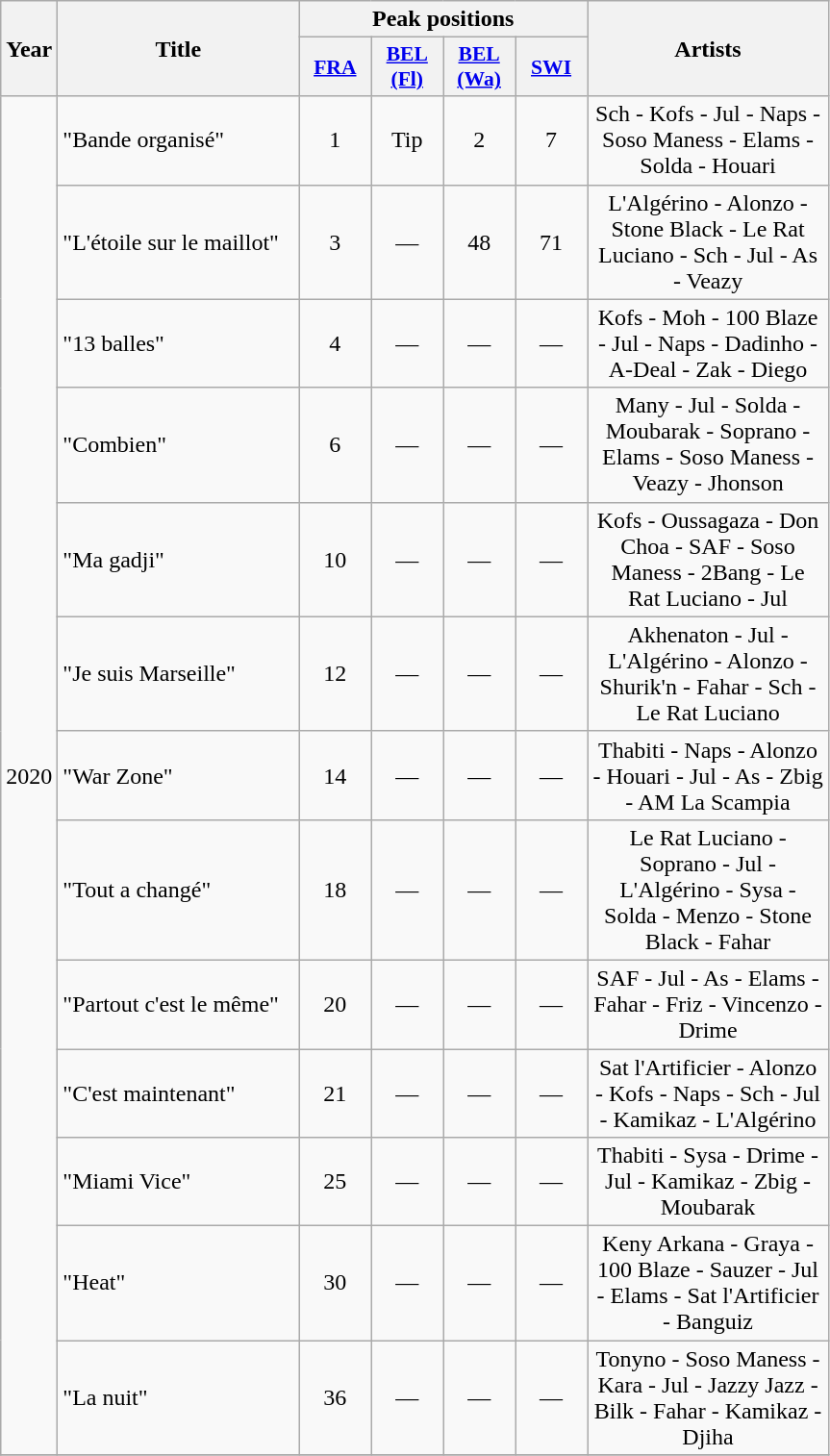<table class="wikitable">
<tr>
<th align="center" rowspan="2" width="10">Year</th>
<th align="center" rowspan="2" width="160">Title</th>
<th align="center" colspan="4" width="20">Peak positions</th>
<th align="center" rowspan="2" width="160">Artists</th>
</tr>
<tr>
<th scope="col" style="width:3em;font-size:90%;"><a href='#'>FRA</a><br></th>
<th scope="col" style="width:3em;font-size:90%;"><a href='#'>BEL<br>(Fl)</a><br></th>
<th scope="col" style="width:3em;font-size:90%;"><a href='#'>BEL<br>(Wa)</a><br></th>
<th scope="col" style="width:3em;font-size:90%;"><a href='#'>SWI</a><br></th>
</tr>
<tr>
<td style="text-align:center;" rowspan="13">2020</td>
<td>"Bande organisé"</td>
<td style="text-align:center;">1</td>
<td style="text-align:center;">Tip</td>
<td style="text-align:center;">2</td>
<td style="text-align:center;">7</td>
<td style="text-align:center;">Sch - Kofs - Jul - Naps - Soso Maness - Elams - Solda - Houari</td>
</tr>
<tr>
<td>"L'étoile sur le maillot"</td>
<td style="text-align:center;">3</td>
<td style="text-align:center;">—</td>
<td style="text-align:center;">48</td>
<td style="text-align:center;">71</td>
<td style="text-align:center;">L'Algérino - Alonzo - Stone Black - Le Rat Luciano - Sch - Jul - As - Veazy</td>
</tr>
<tr>
<td>"13 balles"</td>
<td style="text-align:center;">4</td>
<td style="text-align:center;">—</td>
<td style="text-align:center;">—</td>
<td style="text-align:center;">—</td>
<td style="text-align:center;">Kofs - Moh - 100 Blaze - Jul - Naps - Dadinho - A-Deal - Zak - Diego</td>
</tr>
<tr>
<td>"Combien"</td>
<td style="text-align:center;">6</td>
<td style="text-align:center;">—</td>
<td style="text-align:center;">—</td>
<td style="text-align:center;">—</td>
<td style="text-align:center;">Many - Jul - Solda - Moubarak - Soprano - Elams - Soso Maness - Veazy - Jhonson</td>
</tr>
<tr>
<td>"Ma gadji"</td>
<td style="text-align:center;">10</td>
<td style="text-align:center;">—</td>
<td style="text-align:center;">—</td>
<td style="text-align:center;">—</td>
<td style="text-align:center;">Kofs - Oussagaza - Don Choa - SAF - Soso Maness - 2Bang - Le Rat Luciano - Jul</td>
</tr>
<tr>
<td>"Je suis Marseille"</td>
<td style="text-align:center;">12</td>
<td style="text-align:center;">—</td>
<td style="text-align:center;">—</td>
<td style="text-align:center;">—</td>
<td style="text-align:center;">Akhenaton - Jul - L'Algérino - Alonzo - Shurik'n - Fahar - Sch - Le Rat Luciano</td>
</tr>
<tr>
<td>"War Zone"</td>
<td style="text-align:center;">14</td>
<td style="text-align:center;">—</td>
<td style="text-align:center;">—</td>
<td style="text-align:center;">—</td>
<td style="text-align:center;">Thabiti - Naps - Alonzo - Houari - Jul - As - Zbig - AM La Scampia</td>
</tr>
<tr>
<td>"Tout a changé"</td>
<td style="text-align:center;">18</td>
<td style="text-align:center;">—</td>
<td style="text-align:center;">—</td>
<td style="text-align:center;">—</td>
<td style="text-align:center;">Le Rat Luciano - Soprano - Jul - L'Algérino - Sysa - Solda - Menzo - Stone Black - Fahar</td>
</tr>
<tr>
<td>"Partout c'est le même"</td>
<td style="text-align:center;">20</td>
<td style="text-align:center;">—</td>
<td style="text-align:center;">—</td>
<td style="text-align:center;">—</td>
<td style="text-align:center;">SAF - Jul - As - Elams - Fahar - Friz - Vincenzo - Drime</td>
</tr>
<tr>
<td>"C'est maintenant"</td>
<td style="text-align:center;">21</td>
<td style="text-align:center;">—</td>
<td style="text-align:center;">—</td>
<td style="text-align:center;">—</td>
<td style="text-align:center;">Sat l'Artificier - Alonzo - Kofs - Naps - Sch - Jul - Kamikaz - L'Algérino</td>
</tr>
<tr>
<td>"Miami Vice"</td>
<td style="text-align:center;">25</td>
<td style="text-align:center;">—</td>
<td style="text-align:center;">—</td>
<td style="text-align:center;">—</td>
<td style="text-align:center;">Thabiti - Sysa - Drime - Jul - Kamikaz - Zbig - Moubarak</td>
</tr>
<tr>
<td>"Heat"</td>
<td style="text-align:center;">30</td>
<td style="text-align:center;">—</td>
<td style="text-align:center;">—</td>
<td style="text-align:center;">—</td>
<td style="text-align:center;">Keny Arkana - Graya - 100 Blaze - Sauzer - Jul - Elams - Sat l'Artificier - Banguiz</td>
</tr>
<tr>
<td>"La nuit"</td>
<td style="text-align:center;">36</td>
<td style="text-align:center;">—</td>
<td style="text-align:center;">—</td>
<td style="text-align:center;">—</td>
<td style="text-align:center;">Tonyno - Soso Maness - Kara - Jul - Jazzy Jazz - Bilk - Fahar - Kamikaz - Djiha</td>
</tr>
<tr>
</tr>
</table>
